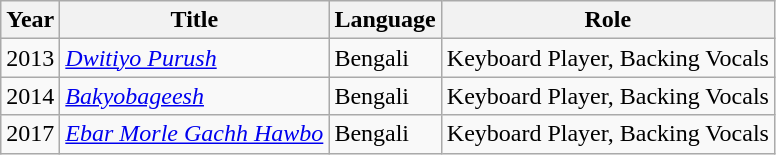<table class="wikitable sortable">
<tr>
<th>Year</th>
<th>Title</th>
<th>Language</th>
<th>Role</th>
</tr>
<tr>
<td>2013</td>
<td><em><a href='#'>Dwitiyo Purush</a></em></td>
<td>Bengali</td>
<td>Keyboard Player, Backing Vocals</td>
</tr>
<tr>
<td>2014</td>
<td><em><a href='#'>Bakyobageesh</a></em></td>
<td>Bengali</td>
<td>Keyboard Player, Backing Vocals</td>
</tr>
<tr>
<td>2017</td>
<td><em><a href='#'>Ebar Morle Gachh Hawbo</a></em></td>
<td>Bengali</td>
<td>Keyboard Player, Backing Vocals</td>
</tr>
</table>
